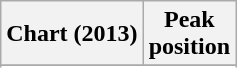<table class="wikitable">
<tr>
<th>Chart (2013)</th>
<th>Peak<br>position</th>
</tr>
<tr>
</tr>
<tr>
</tr>
</table>
